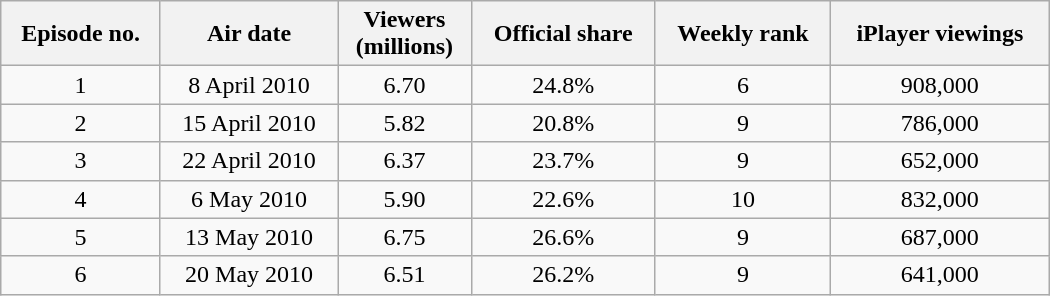<table width="700" class="wikitable" style="text-align:center;">
<tr>
<th>Episode no.</th>
<th>Air date</th>
<th>Viewers<br>(millions)</th>
<th>Official share</th>
<th>Weekly rank</th>
<th>iPlayer viewings</th>
</tr>
<tr>
<td>1</td>
<td>8 April 2010</td>
<td>6.70</td>
<td>24.8%</td>
<td>6</td>
<td>908,000</td>
</tr>
<tr>
<td>2</td>
<td>15 April 2010</td>
<td>5.82</td>
<td>20.8%</td>
<td>9</td>
<td>786,000</td>
</tr>
<tr>
<td>3</td>
<td>22 April 2010</td>
<td>6.37</td>
<td>23.7%</td>
<td>9</td>
<td>652,000</td>
</tr>
<tr>
<td>4</td>
<td>6 May 2010</td>
<td>5.90</td>
<td>22.6%</td>
<td>10</td>
<td>832,000</td>
</tr>
<tr>
<td>5</td>
<td>13 May 2010</td>
<td>6.75</td>
<td>26.6%</td>
<td>9</td>
<td>687,000</td>
</tr>
<tr>
<td>6</td>
<td>20 May 2010</td>
<td>6.51</td>
<td>26.2%</td>
<td>9</td>
<td>641,000</td>
</tr>
</table>
